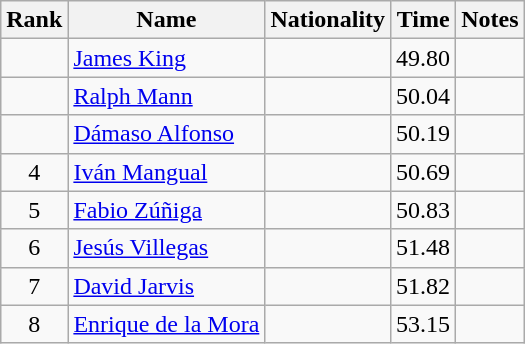<table class="wikitable sortable" style="text-align:center">
<tr>
<th>Rank</th>
<th>Name</th>
<th>Nationality</th>
<th>Time</th>
<th>Notes</th>
</tr>
<tr>
<td></td>
<td align=left><a href='#'>James King</a></td>
<td align=left></td>
<td>49.80</td>
<td></td>
</tr>
<tr>
<td></td>
<td align=left><a href='#'>Ralph Mann</a></td>
<td align=left></td>
<td>50.04</td>
<td></td>
</tr>
<tr>
<td></td>
<td align=left><a href='#'>Dámaso Alfonso</a></td>
<td align=left></td>
<td>50.19</td>
<td></td>
</tr>
<tr>
<td>4</td>
<td align=left><a href='#'>Iván Mangual</a></td>
<td align=left></td>
<td>50.69</td>
<td></td>
</tr>
<tr>
<td>5</td>
<td align=left><a href='#'>Fabio Zúñiga</a></td>
<td align=left></td>
<td>50.83</td>
<td></td>
</tr>
<tr>
<td>6</td>
<td align=left><a href='#'>Jesús Villegas</a></td>
<td align=left></td>
<td>51.48</td>
<td></td>
</tr>
<tr>
<td>7</td>
<td align=left><a href='#'>David Jarvis</a></td>
<td align=left></td>
<td>51.82</td>
<td></td>
</tr>
<tr>
<td>8</td>
<td align=left><a href='#'>Enrique de la Mora</a></td>
<td align=left></td>
<td>53.15</td>
<td></td>
</tr>
</table>
